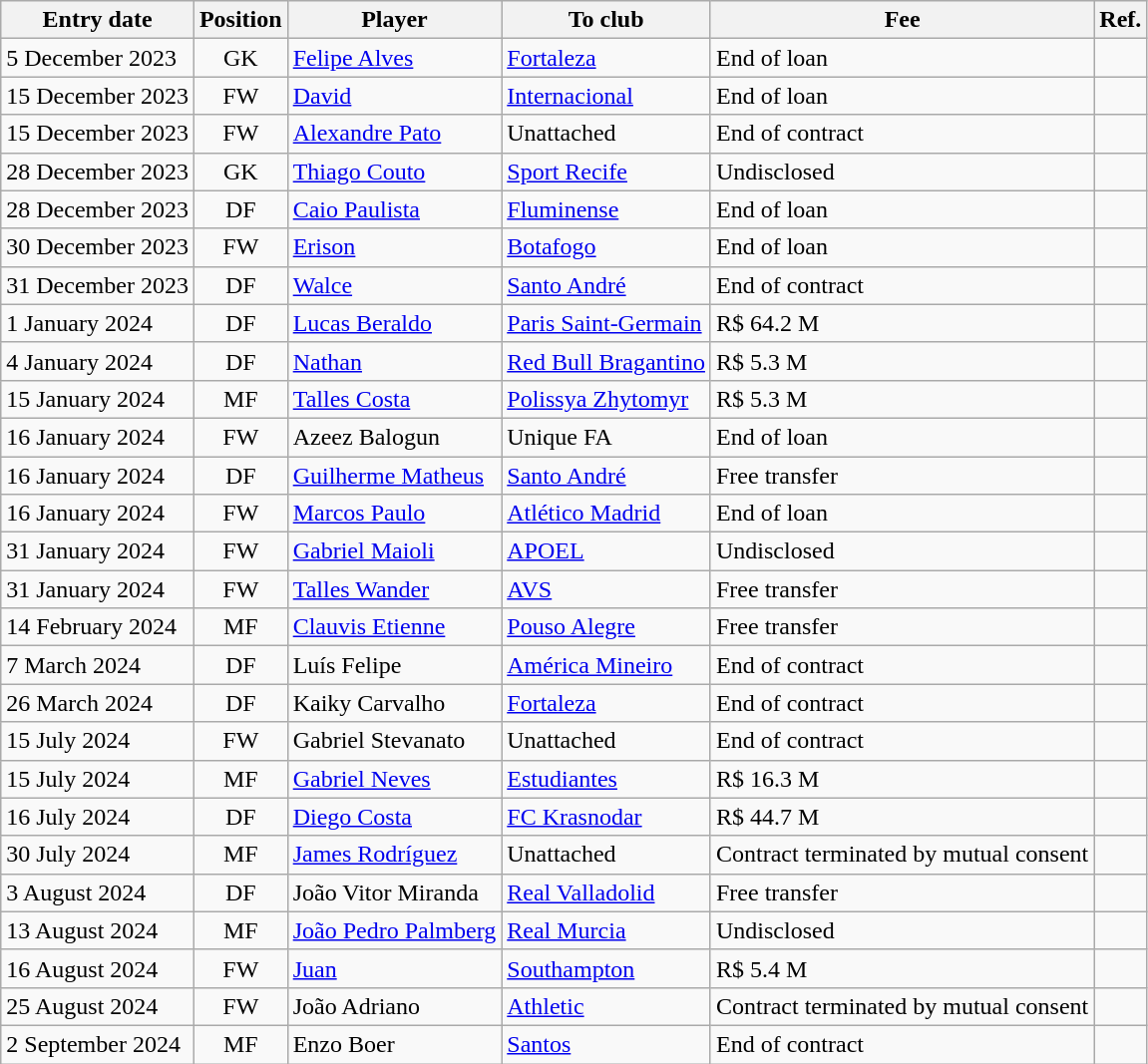<table class="wikitable sortable">
<tr>
<th><strong>Entry date</strong></th>
<th><strong>Position</strong></th>
<th><strong>Player</strong></th>
<th><strong>To club</strong></th>
<th><strong>Fee</strong></th>
<th><strong>Ref.</strong></th>
</tr>
<tr>
<td>5 December 2023</td>
<td style="text-align:center;">GK</td>
<td style="text-align:left;"> <a href='#'>Felipe Alves</a></td>
<td style="text-align:left;"> <a href='#'>Fortaleza</a></td>
<td>End of loan</td>
<td></td>
</tr>
<tr>
<td>15 December 2023</td>
<td style="text-align:center;">FW</td>
<td style="text-align:left;"> <a href='#'>David</a></td>
<td style="text-align:left;"> <a href='#'>Internacional</a></td>
<td>End of loan</td>
<td></td>
</tr>
<tr>
<td>15 December 2023</td>
<td style="text-align:center;">FW</td>
<td style="text-align:left;"> <a href='#'>Alexandre Pato</a></td>
<td style="text-align:left;">Unattached</td>
<td>End of contract</td>
<td></td>
</tr>
<tr>
<td>28 December 2023</td>
<td style="text-align:center;">GK</td>
<td style="text-align:left;"> <a href='#'>Thiago Couto</a></td>
<td style="text-align:left;"> <a href='#'>Sport Recife</a></td>
<td>Undisclosed</td>
<td></td>
</tr>
<tr>
<td>28 December 2023</td>
<td style="text-align:center;">DF</td>
<td style="text-align:left;"> <a href='#'>Caio Paulista</a></td>
<td style="text-align:left;"> <a href='#'>Fluminense</a></td>
<td>End of loan</td>
<td></td>
</tr>
<tr>
<td>30 December 2023</td>
<td style="text-align:center;">FW</td>
<td style="text-align:left;"> <a href='#'>Erison</a></td>
<td style="text-align:left;"> <a href='#'>Botafogo</a></td>
<td>End of loan</td>
<td></td>
</tr>
<tr>
<td>31 December 2023</td>
<td style="text-align:center;">DF</td>
<td style="text-align:left;"> <a href='#'>Walce</a></td>
<td style="text-align:left;"> <a href='#'>Santo André</a></td>
<td>End of contract</td>
<td></td>
</tr>
<tr>
<td>1 January 2024</td>
<td style="text-align:center;">DF</td>
<td style="text-align:left;"> <a href='#'>Lucas Beraldo</a></td>
<td style="text-align:left;"> <a href='#'>Paris Saint-Germain</a></td>
<td> R$ 64.2 M</td>
<td></td>
</tr>
<tr>
<td>4 January 2024</td>
<td style="text-align:center;">DF</td>
<td style="text-align:left;"> <a href='#'>Nathan</a></td>
<td style="text-align:left;"> <a href='#'>Red Bull Bragantino</a></td>
<td> R$ 5.3 M</td>
<td></td>
</tr>
<tr>
<td>15 January 2024</td>
<td style="text-align:center;">MF</td>
<td style="text-align:left;"> <a href='#'>Talles Costa</a></td>
<td style="text-align:left;"> <a href='#'>Polissya Zhytomyr</a></td>
<td> R$ 5.3 M</td>
<td></td>
</tr>
<tr>
<td>16 January 2024</td>
<td style="text-align:center;">FW</td>
<td style="text-align:left;"> Azeez Balogun</td>
<td style="text-align:left;"> Unique FA</td>
<td>End of loan</td>
<td></td>
</tr>
<tr>
<td>16 January 2024</td>
<td style="text-align:center;">DF</td>
<td style="text-align:left;"> <a href='#'>Guilherme Matheus</a></td>
<td style="text-align:left;"> <a href='#'>Santo André</a></td>
<td> Free transfer</td>
<td></td>
</tr>
<tr>
<td>16 January 2024</td>
<td style="text-align:center;">FW</td>
<td style="text-align:left;"> <a href='#'>Marcos Paulo</a></td>
<td style="text-align:left;"> <a href='#'>Atlético Madrid</a></td>
<td>End of loan</td>
<td></td>
</tr>
<tr>
<td>31 January 2024</td>
<td style="text-align:center;">FW</td>
<td style="text-align:left;"> <a href='#'>Gabriel Maioli</a></td>
<td style="text-align:left;"> <a href='#'>APOEL</a></td>
<td>Undisclosed</td>
<td></td>
</tr>
<tr>
<td>31 January 2024</td>
<td style="text-align:center;">FW</td>
<td style="text-align:left;"> <a href='#'>Talles Wander</a></td>
<td style="text-align:left;"> <a href='#'>AVS</a></td>
<td> Free transfer</td>
<td></td>
</tr>
<tr>
<td>14 February 2024</td>
<td style="text-align:center;">MF</td>
<td style="text-align:left;"> <a href='#'>Clauvis Etienne</a></td>
<td style="text-align:left;"> <a href='#'>Pouso Alegre</a></td>
<td> Free transfer</td>
<td></td>
</tr>
<tr>
<td>7 March 2024</td>
<td style="text-align:center;">DF</td>
<td style="text-align:left;"> Luís Felipe</td>
<td style="text-align:left;"> <a href='#'>América Mineiro</a></td>
<td>End of contract</td>
<td></td>
</tr>
<tr>
<td>26 March 2024</td>
<td style="text-align:center;">DF</td>
<td style="text-align:left;"> Kaiky Carvalho</td>
<td style="text-align:left;"> <a href='#'>Fortaleza</a></td>
<td>End of contract</td>
<td></td>
</tr>
<tr>
<td>15 July 2024</td>
<td style="text-align:center;">FW</td>
<td style="text-align:left;"> Gabriel Stevanato </td>
<td style="text-align:left;">Unattached</td>
<td> End of contract</td>
<td></td>
</tr>
<tr>
<td>15 July 2024</td>
<td style="text-align:center;">MF</td>
<td style="text-align:left;"> <a href='#'>Gabriel Neves</a></td>
<td style="text-align:left;"> <a href='#'>Estudiantes</a></td>
<td> R$ 16.3 M</td>
<td></td>
</tr>
<tr>
<td>16 July 2024</td>
<td style="text-align:center;">DF</td>
<td style="text-align:left;"> <a href='#'>Diego Costa</a></td>
<td style="text-align:left;"> <a href='#'>FC Krasnodar</a></td>
<td> R$ 44.7 M</td>
<td></td>
</tr>
<tr>
<td>30 July 2024</td>
<td style="text-align:center;">MF</td>
<td style="text-align:left;"> <a href='#'>James Rodríguez</a></td>
<td style="text-align:left;">Unattached</td>
<td> Contract terminated by mutual consent</td>
<td></td>
</tr>
<tr>
<td>3 August 2024</td>
<td style="text-align:center;">DF</td>
<td style="text-align:left;"> João Vitor Miranda </td>
<td style="text-align:left;"> <a href='#'>Real Valladolid</a></td>
<td>Free transfer</td>
<td></td>
</tr>
<tr>
<td>13 August 2024</td>
<td style="text-align:center;">MF</td>
<td style="text-align:left;"> <a href='#'>João Pedro Palmberg</a></td>
<td style="text-align:left;"> <a href='#'>Real Murcia</a></td>
<td> Undisclosed</td>
<td></td>
</tr>
<tr>
<td>16 August 2024</td>
<td style="text-align:center;">FW</td>
<td style="text-align:left;"> <a href='#'>Juan</a></td>
<td style="text-align:left;"> <a href='#'>Southampton</a></td>
<td> R$ 5.4 M</td>
<td></td>
</tr>
<tr>
<td>25 August 2024</td>
<td style="text-align:center;">FW</td>
<td style="text-align:left;"> João Adriano</td>
<td style="text-align:left;"> <a href='#'>Athletic</a></td>
<td> Contract terminated by mutual consent</td>
<td></td>
</tr>
<tr>
<td>2 September 2024</td>
<td style="text-align:center;">MF</td>
<td style="text-align:left;"> Enzo Boer </td>
<td style="text-align:left;"> <a href='#'>Santos</a></td>
<td> End of contract</td>
<td></td>
</tr>
</table>
